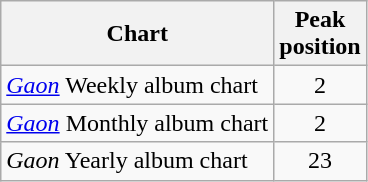<table class="wikitable sortable">
<tr>
<th>Chart</th>
<th>Peak<br>position</th>
</tr>
<tr>
<td><em><a href='#'>Gaon</a></em> Weekly album chart</td>
<td align="center">2</td>
</tr>
<tr>
<td><em><a href='#'>Gaon</a></em> Monthly album chart</td>
<td align="center">2</td>
</tr>
<tr>
<td><em>Gaon</em> Yearly album chart</td>
<td align="center">23</td>
</tr>
</table>
